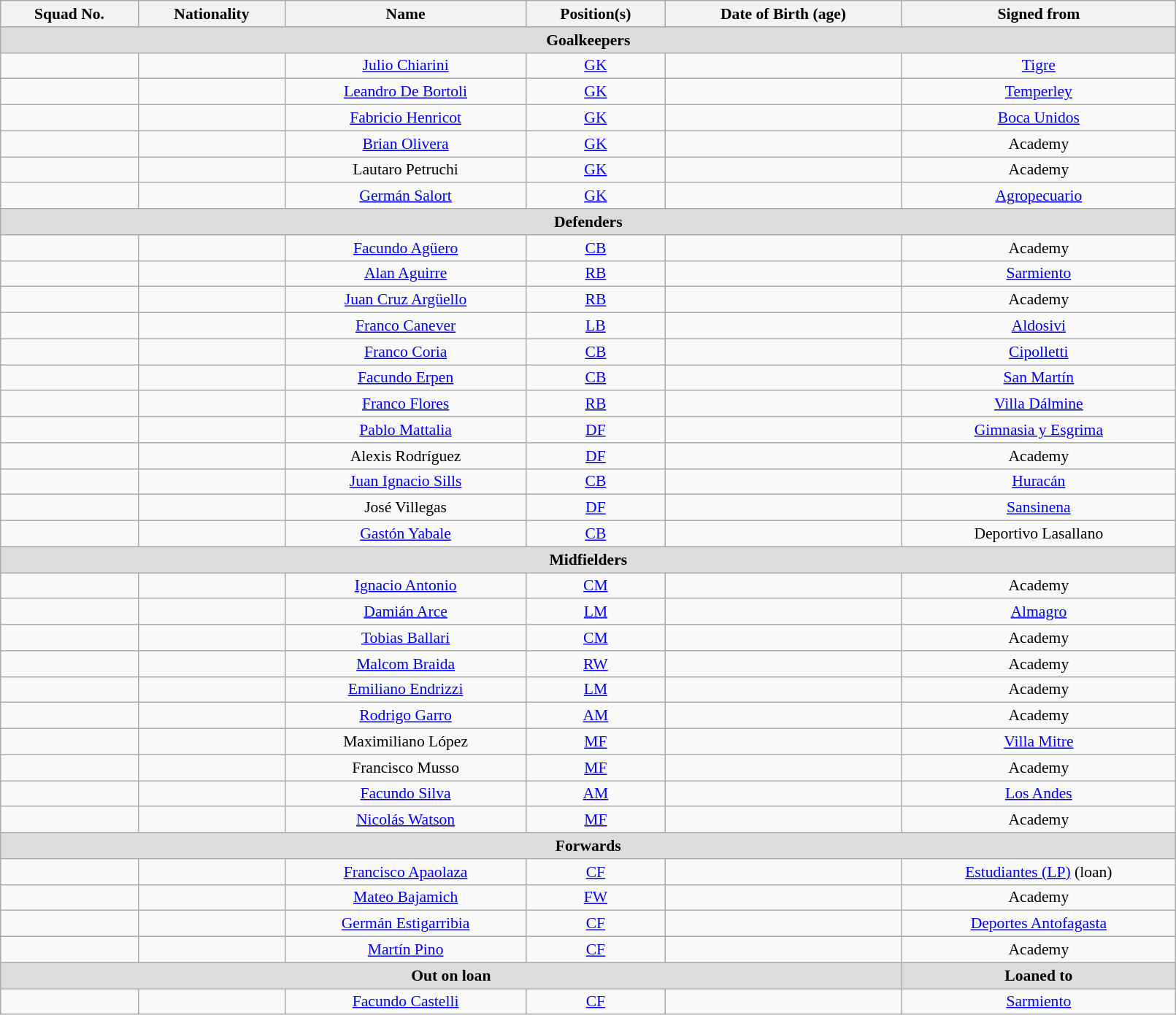<table class="wikitable sortable" style="text-align:center; font-size:90%; width:85%;">
<tr>
<th style="background:#; color:; text-align:center;">Squad No.</th>
<th style="background:#; color:; text-align:center;">Nationality</th>
<th style="background:#; color:; text-align:center;">Name</th>
<th style="background:#; color:; text-align:center;">Position(s)</th>
<th style="background:#; color:; text-align:center;">Date of Birth (age)</th>
<th style="background:#; color:; text-align:center;">Signed from</th>
</tr>
<tr>
<th colspan="6" style="background:#dcdcdc; text-align:center;">Goalkeepers</th>
</tr>
<tr>
<td></td>
<td></td>
<td><a href='#'>Julio Chiarini</a></td>
<td><a href='#'>GK</a></td>
<td></td>
<td> <a href='#'>Tigre</a></td>
</tr>
<tr>
<td></td>
<td></td>
<td><a href='#'>Leandro De Bortoli</a></td>
<td><a href='#'>GK</a></td>
<td></td>
<td> <a href='#'>Temperley</a></td>
</tr>
<tr>
<td></td>
<td></td>
<td><a href='#'>Fabricio Henricot</a></td>
<td><a href='#'>GK</a></td>
<td></td>
<td> <a href='#'>Boca Unidos</a></td>
</tr>
<tr>
<td></td>
<td></td>
<td><a href='#'>Brian Olivera</a></td>
<td><a href='#'>GK</a></td>
<td></td>
<td>Academy</td>
</tr>
<tr>
<td></td>
<td></td>
<td>Lautaro Petruchi</td>
<td><a href='#'>GK</a></td>
<td></td>
<td>Academy</td>
</tr>
<tr>
<td></td>
<td></td>
<td><a href='#'>Germán Salort</a></td>
<td><a href='#'>GK</a></td>
<td></td>
<td> <a href='#'>Agropecuario</a></td>
</tr>
<tr>
<th colspan="7" style="background:#dcdcdc; text-align:center;">Defenders</th>
</tr>
<tr>
<td></td>
<td></td>
<td><a href='#'>Facundo Agüero</a></td>
<td><a href='#'>CB</a></td>
<td></td>
<td>Academy</td>
</tr>
<tr>
<td></td>
<td></td>
<td><a href='#'>Alan Aguirre</a></td>
<td><a href='#'>RB</a></td>
<td></td>
<td> <a href='#'>Sarmiento</a></td>
</tr>
<tr>
<td></td>
<td></td>
<td><a href='#'>Juan Cruz Argüello</a></td>
<td><a href='#'>RB</a></td>
<td></td>
<td>Academy</td>
</tr>
<tr>
<td></td>
<td></td>
<td><a href='#'>Franco Canever</a></td>
<td><a href='#'>LB</a></td>
<td></td>
<td> <a href='#'>Aldosivi</a></td>
</tr>
<tr>
<td></td>
<td></td>
<td><a href='#'>Franco Coria</a></td>
<td><a href='#'>CB</a></td>
<td></td>
<td> <a href='#'>Cipolletti</a></td>
</tr>
<tr>
<td></td>
<td></td>
<td><a href='#'>Facundo Erpen</a></td>
<td><a href='#'>CB</a></td>
<td></td>
<td> <a href='#'>San Martín</a></td>
</tr>
<tr>
<td></td>
<td></td>
<td><a href='#'>Franco Flores</a></td>
<td><a href='#'>RB</a></td>
<td></td>
<td> <a href='#'>Villa Dálmine</a></td>
</tr>
<tr>
<td></td>
<td></td>
<td><a href='#'>Pablo Mattalia</a></td>
<td><a href='#'>DF</a></td>
<td></td>
<td> <a href='#'>Gimnasia y Esgrima</a></td>
</tr>
<tr>
<td></td>
<td></td>
<td>Alexis Rodríguez</td>
<td><a href='#'>DF</a></td>
<td></td>
<td>Academy</td>
</tr>
<tr>
<td></td>
<td></td>
<td><a href='#'>Juan Ignacio Sills</a></td>
<td><a href='#'>CB</a></td>
<td></td>
<td> <a href='#'>Huracán</a></td>
</tr>
<tr>
<td></td>
<td></td>
<td>José Villegas</td>
<td><a href='#'>DF</a></td>
<td></td>
<td> <a href='#'>Sansinena</a></td>
</tr>
<tr>
<td></td>
<td></td>
<td><a href='#'>Gastón Yabale</a></td>
<td><a href='#'>CB</a></td>
<td></td>
<td> Deportivo Lasallano</td>
</tr>
<tr>
<th colspan="7" style="background:#dcdcdc; text-align:center;">Midfielders</th>
</tr>
<tr>
<td></td>
<td></td>
<td><a href='#'>Ignacio Antonio</a></td>
<td><a href='#'>CM</a></td>
<td></td>
<td>Academy</td>
</tr>
<tr>
<td></td>
<td></td>
<td><a href='#'>Damián Arce</a></td>
<td><a href='#'>LM</a></td>
<td></td>
<td> <a href='#'>Almagro</a></td>
</tr>
<tr>
<td></td>
<td></td>
<td><a href='#'>Tobias Ballari</a></td>
<td><a href='#'>CM</a></td>
<td></td>
<td>Academy</td>
</tr>
<tr>
<td></td>
<td></td>
<td><a href='#'>Malcom Braida</a></td>
<td><a href='#'>RW</a></td>
<td></td>
<td>Academy</td>
</tr>
<tr>
<td></td>
<td></td>
<td><a href='#'>Emiliano Endrizzi</a></td>
<td><a href='#'>LM</a></td>
<td></td>
<td>Academy</td>
</tr>
<tr>
<td></td>
<td></td>
<td><a href='#'>Rodrigo Garro</a></td>
<td><a href='#'>AM</a></td>
<td></td>
<td>Academy</td>
</tr>
<tr>
<td></td>
<td></td>
<td>Maximiliano López</td>
<td><a href='#'>MF</a></td>
<td></td>
<td> <a href='#'>Villa Mitre</a></td>
</tr>
<tr>
<td></td>
<td></td>
<td>Francisco Musso</td>
<td><a href='#'>MF</a></td>
<td></td>
<td>Academy</td>
</tr>
<tr>
<td></td>
<td></td>
<td><a href='#'>Facundo Silva</a></td>
<td><a href='#'>AM</a></td>
<td></td>
<td> <a href='#'>Los Andes</a></td>
</tr>
<tr>
<td></td>
<td></td>
<td><a href='#'>Nicolás Watson</a></td>
<td><a href='#'>MF</a></td>
<td></td>
<td>Academy</td>
</tr>
<tr>
<th colspan="7" style="background:#dcdcdc; text-align:center;">Forwards</th>
</tr>
<tr>
<td></td>
<td></td>
<td><a href='#'>Francisco Apaolaza</a></td>
<td><a href='#'>CF</a></td>
<td></td>
<td> <a href='#'>Estudiantes (LP)</a> (loan)</td>
</tr>
<tr>
<td></td>
<td></td>
<td><a href='#'>Mateo Bajamich</a></td>
<td><a href='#'>FW</a></td>
<td></td>
<td>Academy</td>
</tr>
<tr>
<td></td>
<td> </td>
<td><a href='#'>Germán Estigarribia</a></td>
<td><a href='#'>CF</a></td>
<td></td>
<td> <a href='#'>Deportes Antofagasta</a></td>
</tr>
<tr>
<td></td>
<td></td>
<td><a href='#'>Martín Pino</a></td>
<td><a href='#'>CF</a></td>
<td></td>
<td>Academy</td>
</tr>
<tr>
<th colspan="5" style="background:#dcdcdc; text-align:center;">Out on loan</th>
<th colspan="1" style="background:#dcdcdc; text-align:center;">Loaned to</th>
</tr>
<tr>
<td></td>
<td></td>
<td><a href='#'>Facundo Castelli</a></td>
<td><a href='#'>CF</a></td>
<td></td>
<td> <a href='#'>Sarmiento</a></td>
</tr>
</table>
